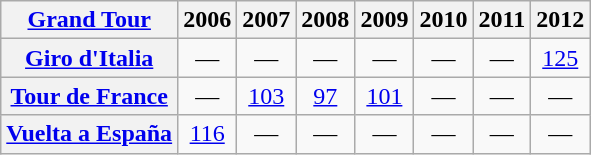<table class="wikitable plainrowheaders">
<tr>
<th scope="col"><a href='#'>Grand Tour</a></th>
<th scope="col">2006</th>
<th scope="col">2007</th>
<th scope="col">2008</th>
<th scope="col">2009</th>
<th scope="col">2010</th>
<th scope="col">2011</th>
<th scope="col">2012</th>
</tr>
<tr style="text-align:center;">
<th scope="row"> <a href='#'>Giro d'Italia</a></th>
<td>—</td>
<td>—</td>
<td>—</td>
<td>—</td>
<td>—</td>
<td>—</td>
<td><a href='#'>125</a></td>
</tr>
<tr style="text-align:center;">
<th scope="row"> <a href='#'>Tour de France</a></th>
<td>—</td>
<td><a href='#'>103</a></td>
<td><a href='#'>97</a></td>
<td><a href='#'>101</a></td>
<td>—</td>
<td>—</td>
<td>—</td>
</tr>
<tr style="text-align:center;">
<th scope="row"> <a href='#'>Vuelta a España</a></th>
<td><a href='#'>116</a></td>
<td>—</td>
<td>—</td>
<td>—</td>
<td>—</td>
<td>—</td>
<td>—</td>
</tr>
</table>
